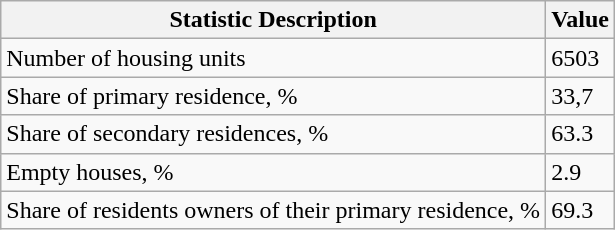<table class="wikitable">
<tr>
<th>Statistic Description</th>
<th>Value</th>
</tr>
<tr>
<td>Number of housing units</td>
<td>6503</td>
</tr>
<tr>
<td>Share of primary residence, %</td>
<td>33,7</td>
</tr>
<tr>
<td>Share of secondary residences, %</td>
<td>63.3</td>
</tr>
<tr>
<td>Empty houses, %</td>
<td>2.9</td>
</tr>
<tr>
<td>Share of residents owners of their primary residence, %</td>
<td>69.3</td>
</tr>
</table>
